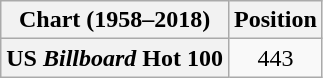<table class="wikitable plainrowheaders" style="text-align:center">
<tr>
<th>Chart (1958–2018)</th>
<th>Position</th>
</tr>
<tr>
<th scope="row">US <em>Billboard</em> Hot 100</th>
<td>443</td>
</tr>
</table>
